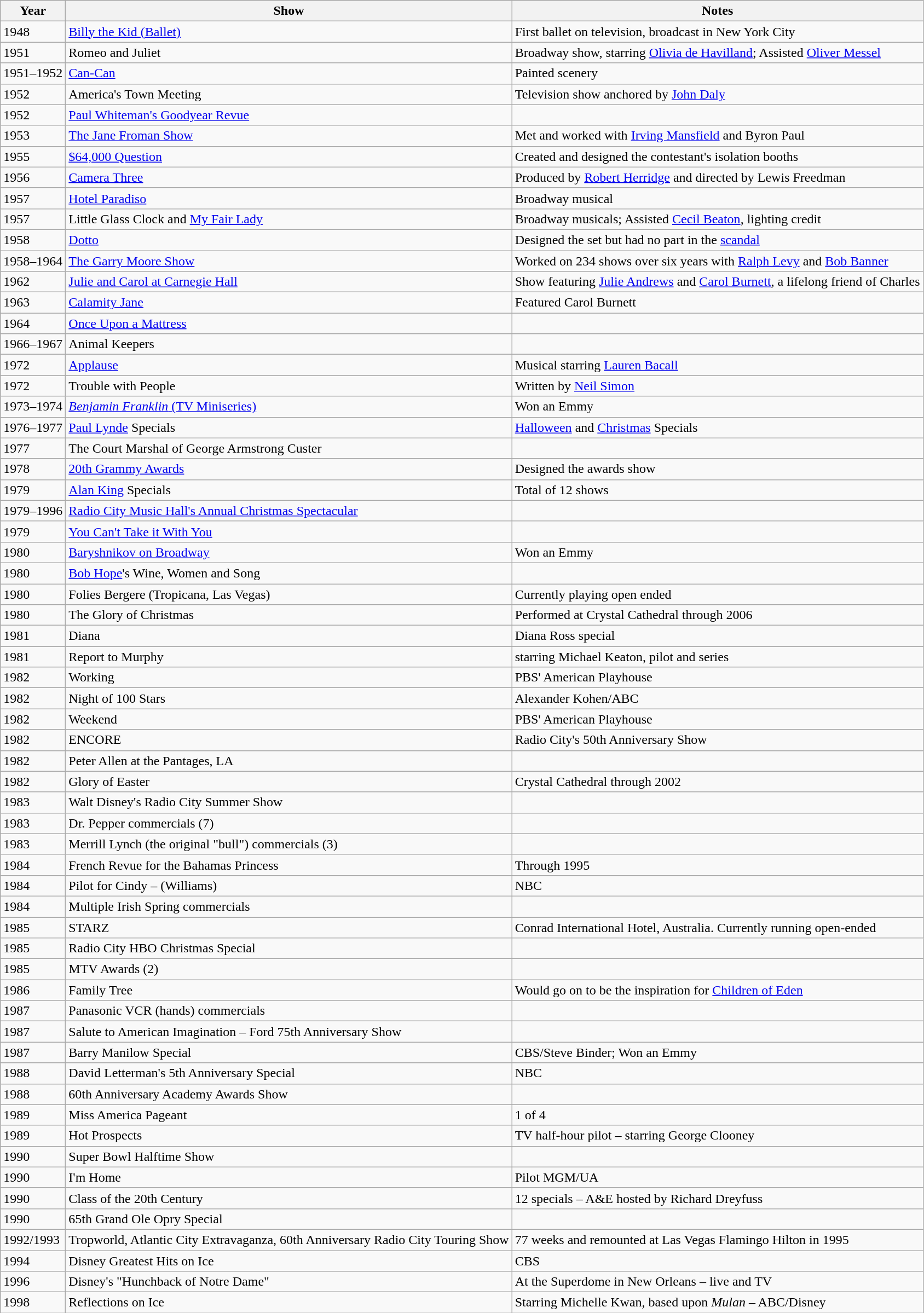<table class="wikitable">
<tr>
<th>Year</th>
<th>Show</th>
<th>Notes</th>
</tr>
<tr>
<td>1948</td>
<td><a href='#'>Billy the Kid (Ballet)</a></td>
<td>First ballet on television, broadcast in New York City</td>
</tr>
<tr>
<td>1951</td>
<td>Romeo and Juliet</td>
<td>Broadway show, starring <a href='#'>Olivia de Havilland</a>; Assisted <a href='#'>Oliver Messel</a></td>
</tr>
<tr>
<td>1951–1952</td>
<td><a href='#'>Can-Can</a></td>
<td>Painted scenery</td>
</tr>
<tr>
<td>1952</td>
<td>America's Town Meeting</td>
<td>Television show anchored by <a href='#'>John Daly</a></td>
</tr>
<tr>
<td>1952</td>
<td><a href='#'>Paul Whiteman's Goodyear Revue</a></td>
<td></td>
</tr>
<tr>
<td>1953</td>
<td><a href='#'>The Jane Froman Show</a></td>
<td>Met and worked with <a href='#'>Irving Mansfield</a> and Byron Paul</td>
</tr>
<tr>
<td>1955</td>
<td><a href='#'>$64,000 Question</a></td>
<td>Created and designed the contestant's isolation booths</td>
</tr>
<tr>
<td>1956</td>
<td><a href='#'>Camera Three</a></td>
<td>Produced by <a href='#'>Robert Herridge</a> and directed by Lewis Freedman</td>
</tr>
<tr>
<td>1957</td>
<td><a href='#'>Hotel Paradiso</a></td>
<td>Broadway musical</td>
</tr>
<tr>
<td>1957</td>
<td>Little Glass Clock and <a href='#'>My Fair Lady</a></td>
<td>Broadway musicals; Assisted <a href='#'>Cecil Beaton</a>, lighting credit</td>
</tr>
<tr>
<td>1958</td>
<td><a href='#'>Dotto</a></td>
<td>Designed the set but had no part in the <a href='#'>scandal</a></td>
</tr>
<tr>
<td>1958–1964</td>
<td><a href='#'>The Garry Moore Show</a></td>
<td>Worked on 234 shows over six years with <a href='#'>Ralph Levy</a> and <a href='#'>Bob Banner</a></td>
</tr>
<tr>
<td>1962</td>
<td><a href='#'>Julie and Carol at Carnegie Hall</a></td>
<td>Show featuring <a href='#'>Julie Andrews</a> and <a href='#'>Carol Burnett</a>, a lifelong friend of Charles</td>
</tr>
<tr>
<td>1963</td>
<td><a href='#'>Calamity Jane</a></td>
<td>Featured Carol Burnett</td>
</tr>
<tr>
<td>1964</td>
<td><a href='#'>Once Upon a Mattress</a></td>
<td></td>
</tr>
<tr>
<td>1966–1967</td>
<td>Animal Keepers</td>
<td></td>
</tr>
<tr>
<td>1972</td>
<td><a href='#'>Applause</a></td>
<td>Musical starring <a href='#'>Lauren Bacall</a></td>
</tr>
<tr>
<td>1972</td>
<td>Trouble with People</td>
<td>Written by <a href='#'>Neil Simon</a></td>
</tr>
<tr>
<td>1973–1974</td>
<td><a href='#'><em>Benjamin Franklin</em> (TV Miniseries)</a></td>
<td>Won an Emmy</td>
</tr>
<tr>
<td>1976–1977</td>
<td><a href='#'>Paul Lynde</a> Specials</td>
<td><a href='#'>Halloween</a> and <a href='#'>Christmas</a> Specials</td>
</tr>
<tr>
<td>1977</td>
<td>The Court Marshal of George Armstrong Custer</td>
<td></td>
</tr>
<tr>
<td>1978</td>
<td><a href='#'>20th Grammy Awards</a></td>
<td>Designed the awards show</td>
</tr>
<tr>
<td>1979</td>
<td><a href='#'>Alan King</a> Specials</td>
<td>Total of 12 shows</td>
</tr>
<tr>
<td>1979–1996</td>
<td><a href='#'>Radio City Music Hall's Annual Christmas Spectacular</a></td>
<td></td>
</tr>
<tr>
<td>1979</td>
<td><a href='#'>You Can't Take it With You</a></td>
<td></td>
</tr>
<tr>
<td>1980</td>
<td><a href='#'>Baryshnikov on Broadway</a></td>
<td>Won an Emmy</td>
</tr>
<tr>
<td>1980</td>
<td><a href='#'>Bob Hope</a>'s Wine, Women and Song</td>
<td></td>
</tr>
<tr>
<td>1980</td>
<td>Folies Bergere  (Tropicana, Las Vegas)</td>
<td>Currently playing open ended</td>
</tr>
<tr>
<td>1980</td>
<td>The Glory of Christmas</td>
<td>Performed at Crystal Cathedral through 2006</td>
</tr>
<tr>
<td>1981</td>
<td>Diana</td>
<td>Diana Ross special</td>
</tr>
<tr>
<td>1981</td>
<td>Report to Murphy</td>
<td>starring Michael Keaton, pilot and series</td>
</tr>
<tr>
<td>1982</td>
<td>Working</td>
<td>PBS' American Playhouse</td>
</tr>
<tr>
<td>1982</td>
<td>Night of 100 Stars</td>
<td>Alexander Kohen/ABC</td>
</tr>
<tr>
<td>1982</td>
<td>Weekend</td>
<td>PBS' American Playhouse</td>
</tr>
<tr>
<td>1982</td>
<td>ENCORE</td>
<td>Radio City's 50th Anniversary Show</td>
</tr>
<tr>
<td>1982</td>
<td>Peter Allen at the Pantages, LA</td>
<td></td>
</tr>
<tr>
<td>1982</td>
<td>Glory of Easter</td>
<td>Crystal Cathedral through 2002</td>
</tr>
<tr>
<td>1983</td>
<td>Walt Disney's Radio City Summer Show</td>
<td></td>
</tr>
<tr>
<td>1983</td>
<td>Dr. Pepper commercials (7)</td>
<td></td>
</tr>
<tr>
<td>1983</td>
<td>Merrill Lynch (the original "bull") commercials (3)</td>
<td></td>
</tr>
<tr>
<td>1984</td>
<td>French Revue for the Bahamas Princess</td>
<td>Through 1995</td>
</tr>
<tr>
<td>1984</td>
<td>Pilot for Cindy – (Williams)</td>
<td>NBC</td>
</tr>
<tr>
<td>1984</td>
<td>Multiple Irish Spring commercials</td>
<td></td>
</tr>
<tr>
<td>1985</td>
<td>STARZ</td>
<td>Conrad International Hotel, Australia.  Currently running open-ended</td>
</tr>
<tr>
<td>1985</td>
<td>Radio City HBO Christmas Special</td>
<td></td>
</tr>
<tr>
<td>1985</td>
<td>MTV Awards (2)</td>
<td></td>
</tr>
<tr>
<td>1986</td>
<td>Family Tree</td>
<td>Would go on to be the inspiration for <a href='#'>Children of Eden</a></td>
</tr>
<tr>
<td>1987</td>
<td>Panasonic VCR (hands) commercials</td>
<td></td>
</tr>
<tr>
<td>1987</td>
<td>Salute to American Imagination – Ford 75th Anniversary Show</td>
<td></td>
</tr>
<tr>
<td>1987</td>
<td>Barry Manilow Special</td>
<td>CBS/Steve Binder;  Won an Emmy</td>
</tr>
<tr>
<td>1988</td>
<td>David Letterman's 5th Anniversary Special</td>
<td>NBC</td>
</tr>
<tr>
<td>1988</td>
<td>60th Anniversary Academy Awards Show</td>
<td></td>
</tr>
<tr>
<td>1989</td>
<td>Miss America Pageant</td>
<td>1 of 4</td>
</tr>
<tr>
<td>1989</td>
<td>Hot Prospects</td>
<td>TV half-hour pilot – starring George Clooney</td>
</tr>
<tr>
<td>1990</td>
<td>Super Bowl Halftime Show</td>
<td></td>
</tr>
<tr>
<td>1990</td>
<td>I'm Home</td>
<td>Pilot MGM/UA</td>
</tr>
<tr>
<td>1990</td>
<td>Class of the 20th Century</td>
<td>12 specials – A&E hosted by Richard Dreyfuss</td>
</tr>
<tr>
<td>1990</td>
<td>65th Grand Ole Opry Special</td>
<td></td>
</tr>
<tr>
<td>1992/1993</td>
<td>Tropworld, Atlantic City Extravaganza, 60th Anniversary Radio City Touring Show</td>
<td>77 weeks and remounted at Las Vegas Flamingo Hilton in 1995</td>
</tr>
<tr>
<td>1994</td>
<td>Disney Greatest Hits on Ice</td>
<td>CBS</td>
</tr>
<tr>
<td>1996</td>
<td>Disney's "Hunchback of Notre Dame"</td>
<td>At the Superdome in New Orleans – live and TV</td>
</tr>
<tr>
<td>1998</td>
<td>Reflections on Ice</td>
<td>Starring Michelle Kwan, based upon <em>Mulan</em> – ABC/Disney</td>
</tr>
</table>
